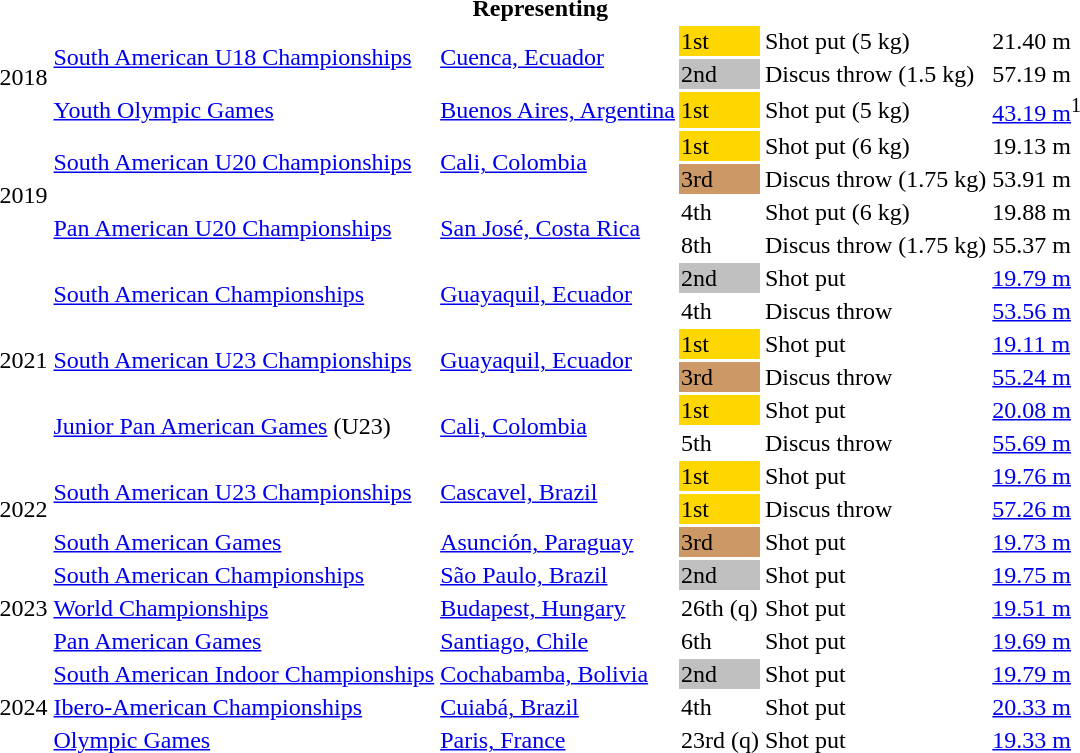<table>
<tr>
<th colspan="6">Representing </th>
</tr>
<tr>
<td rowspan=3>2018</td>
<td rowspan=2><a href='#'>South American U18 Championships</a></td>
<td rowspan=2><a href='#'>Cuenca, Ecuador</a></td>
<td bgcolor=gold>1st</td>
<td>Shot put (5 kg)</td>
<td>21.40  m</td>
</tr>
<tr>
<td bgcolor=silver>2nd</td>
<td>Discus throw (1.5 kg)</td>
<td>57.19 m</td>
</tr>
<tr>
<td><a href='#'>Youth Olympic Games</a></td>
<td><a href='#'>Buenos Aires, Argentina</a></td>
<td bgcolor=gold>1st</td>
<td>Shot put (5 kg)</td>
<td><a href='#'>43.19 m</a><sup>1</sup></td>
</tr>
<tr>
<td rowspan=4>2019</td>
<td rowspan=2><a href='#'>South American U20 Championships</a></td>
<td rowspan=2><a href='#'>Cali, Colombia</a></td>
<td bgcolor=gold>1st</td>
<td>Shot put (6 kg)</td>
<td>19.13 m</td>
</tr>
<tr>
<td bgcolor=cc9966>3rd</td>
<td>Discus throw (1.75 kg)</td>
<td>53.91 m</td>
</tr>
<tr>
<td rowspan=2><a href='#'>Pan American U20 Championships</a></td>
<td rowspan=2><a href='#'>San José, Costa Rica</a></td>
<td>4th</td>
<td>Shot put (6 kg)</td>
<td>19.88 m</td>
</tr>
<tr>
<td>8th</td>
<td>Discus throw (1.75 kg)</td>
<td>55.37 m</td>
</tr>
<tr>
<td rowspan=6>2021</td>
<td rowspan=2><a href='#'>South American Championships</a></td>
<td rowspan=2><a href='#'>Guayaquil, Ecuador</a></td>
<td bgcolor=silver>2nd</td>
<td>Shot put</td>
<td><a href='#'>19.79 m</a></td>
</tr>
<tr>
<td>4th</td>
<td>Discus throw</td>
<td><a href='#'>53.56 m</a></td>
</tr>
<tr>
<td rowspan=2><a href='#'>South American U23 Championships</a></td>
<td rowspan=2><a href='#'>Guayaquil, Ecuador</a></td>
<td bgcolor=gold>1st</td>
<td>Shot put</td>
<td><a href='#'>19.11 m</a></td>
</tr>
<tr>
<td bgcolor=cc9966>3rd</td>
<td>Discus throw</td>
<td><a href='#'>55.24 m</a></td>
</tr>
<tr>
<td rowspan=2><a href='#'>Junior Pan American Games</a> (U23)</td>
<td rowspan=2><a href='#'>Cali, Colombia</a></td>
<td bgcolor=gold>1st</td>
<td>Shot put</td>
<td><a href='#'>20.08 m</a></td>
</tr>
<tr>
<td>5th</td>
<td>Discus throw</td>
<td><a href='#'>55.69 m</a></td>
</tr>
<tr>
<td rowspan=3>2022</td>
<td rowspan=2><a href='#'>South American U23 Championships</a></td>
<td rowspan=2><a href='#'>Cascavel, Brazil</a></td>
<td bgcolor=gold>1st</td>
<td>Shot put</td>
<td><a href='#'>19.76 m</a></td>
</tr>
<tr>
<td bgcolor=gold>1st</td>
<td>Discus throw</td>
<td><a href='#'>57.26 m</a></td>
</tr>
<tr>
<td><a href='#'>South American Games</a></td>
<td><a href='#'>Asunción, Paraguay</a></td>
<td bgcolor=cc9966>3rd</td>
<td>Shot put</td>
<td><a href='#'>19.73 m</a></td>
</tr>
<tr>
<td rowspan=3>2023</td>
<td><a href='#'>South American Championships</a></td>
<td><a href='#'>São Paulo, Brazil</a></td>
<td bgcolor=silver>2nd</td>
<td>Shot put</td>
<td><a href='#'>19.75 m</a></td>
</tr>
<tr>
<td><a href='#'>World Championships</a></td>
<td><a href='#'>Budapest, Hungary</a></td>
<td>26th (q)</td>
<td>Shot put</td>
<td><a href='#'>19.51 m</a></td>
</tr>
<tr>
<td><a href='#'>Pan American Games</a></td>
<td><a href='#'>Santiago, Chile</a></td>
<td>6th</td>
<td>Shot put</td>
<td><a href='#'>19.69 m</a></td>
</tr>
<tr>
<td rowspan=3>2024</td>
<td><a href='#'>South American Indoor Championships</a></td>
<td><a href='#'>Cochabamba, Bolivia</a></td>
<td bgcolor=silver>2nd</td>
<td>Shot put</td>
<td><a href='#'>19.79 m</a></td>
</tr>
<tr>
<td><a href='#'>Ibero-American Championships</a></td>
<td><a href='#'>Cuiabá, Brazil</a></td>
<td>4th</td>
<td>Shot put</td>
<td><a href='#'>20.33 m</a></td>
</tr>
<tr>
<td><a href='#'>Olympic Games</a></td>
<td><a href='#'>Paris, France</a></td>
<td>23rd (q)</td>
<td>Shot put</td>
<td><a href='#'>19.33 m</a></td>
</tr>
</table>
